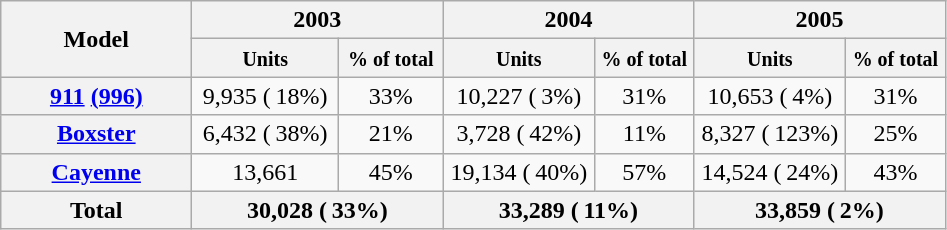<table class="wikitable" style="text-align:center; text-size:94%;">
<tr>
<th rowspan="2" style="width:120px;">Model</th>
<th colspan="2" style="width:160px;">2003</th>
<th colspan="2" style="width:160px;">2004</th>
<th colspan="2" style="width:160px;">2005</th>
</tr>
<tr>
<th><small>Units</small></th>
<th><small>% of total</small></th>
<th><small>Units</small></th>
<th><small>% of total</small></th>
<th><small>Units</small></th>
<th><small>% of total</small></th>
</tr>
<tr>
<th><a href='#'>911</a> <a href='#'>(996)</a></th>
<td>9,935 ( 18%)</td>
<td>33%</td>
<td>10,227 ( 3%)</td>
<td>31%</td>
<td>10,653 ( 4%)</td>
<td>31%</td>
</tr>
<tr>
<th><a href='#'>Boxster</a></th>
<td>6,432 ( 38%)</td>
<td>21%</td>
<td>3,728 ( 42%)</td>
<td>11%</td>
<td>8,327 ( 123%)</td>
<td>25%</td>
</tr>
<tr>
<th><a href='#'>Cayenne</a></th>
<td>13,661</td>
<td>45%</td>
<td>19,134 ( 40%)</td>
<td>57%</td>
<td>14,524 ( 24%)</td>
<td>43%</td>
</tr>
<tr style="background:WhiteSmoke;">
<th>Total</th>
<th colspan=2>30,028 ( 33%)</th>
<th colspan=2>33,289 ( 11%)</th>
<th colspan=2>33,859 ( 2%)</th>
</tr>
</table>
